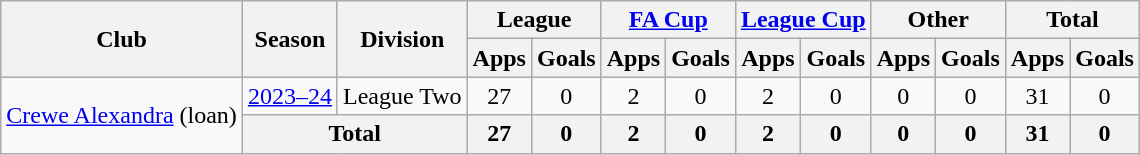<table class="wikitable" style="text-align:center;">
<tr>
<th rowspan="2">Club</th>
<th rowspan="2">Season</th>
<th rowspan="2">Division</th>
<th colspan="2">League</th>
<th colspan="2"><a href='#'>FA Cup</a></th>
<th colspan="2"><a href='#'>League Cup</a></th>
<th colspan="2">Other</th>
<th colspan="2">Total</th>
</tr>
<tr>
<th>Apps</th>
<th>Goals</th>
<th>Apps</th>
<th>Goals</th>
<th>Apps</th>
<th>Goals</th>
<th>Apps</th>
<th>Goals</th>
<th>Apps</th>
<th>Goals</th>
</tr>
<tr>
<td rowspan="2"><a href='#'>Crewe Alexandra</a> (loan)</td>
<td><a href='#'>2023–24</a></td>
<td>League Two</td>
<td>27</td>
<td>0</td>
<td>2</td>
<td>0</td>
<td>2</td>
<td>0</td>
<td>0</td>
<td>0</td>
<td>31</td>
<td>0</td>
</tr>
<tr>
<th colspan="2">Total</th>
<th>27</th>
<th>0</th>
<th>2</th>
<th>0</th>
<th>2</th>
<th>0</th>
<th>0</th>
<th>0</th>
<th>31</th>
<th>0</th>
</tr>
</table>
